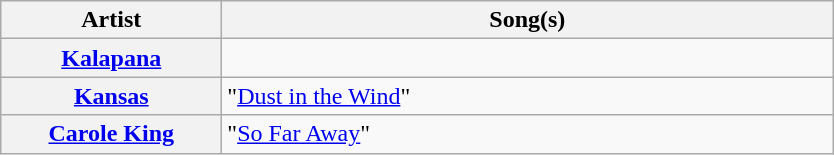<table class="wikitable plainrowheaders sortable">
<tr>
<th scope="col" style="width:140px;">Artist</th>
<th scope="col" style="width:400px;">Song(s)</th>
</tr>
<tr>
<th scope="row"><a href='#'>Kalapana</a></th>
<td></td>
</tr>
<tr>
<th scope="row"><a href='#'>Kansas</a></th>
<td>"<a href='#'>Dust in the Wind</a>"</td>
</tr>
<tr>
<th scope="row"><a href='#'>Carole King</a></th>
<td>"<a href='#'>So Far Away</a>"</td>
</tr>
</table>
